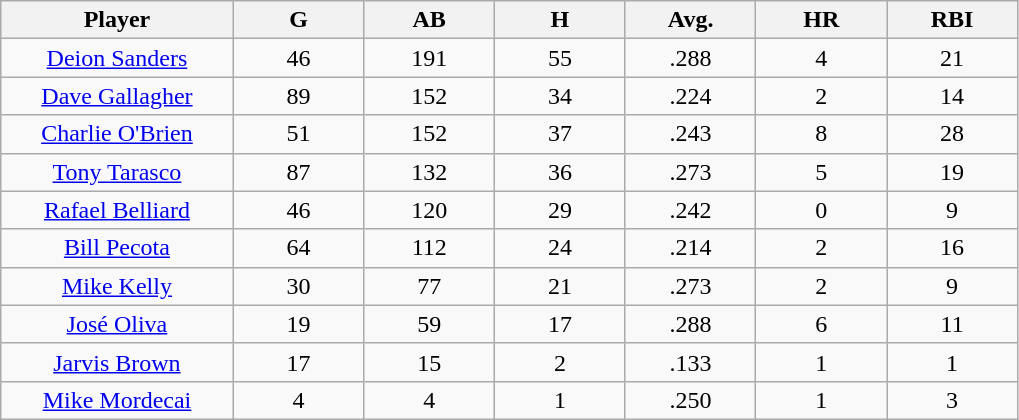<table class="wikitable sortable">
<tr>
<th bgcolor="#DDDDFF" width="16%">Player</th>
<th bgcolor="#DDDDFF" width="9%">G</th>
<th bgcolor="#DDDDFF" width="9%">AB</th>
<th bgcolor="#DDDDFF" width="9%">H</th>
<th bgcolor="#DDDDFF" width="9%">Avg.</th>
<th bgcolor="#DDDDFF" width="9%">HR</th>
<th bgcolor="#DDDDFF" width="9%">RBI</th>
</tr>
<tr align=center>
<td><a href='#'>Deion Sanders</a></td>
<td>46</td>
<td>191</td>
<td>55</td>
<td>.288</td>
<td>4</td>
<td>21</td>
</tr>
<tr align=center>
<td><a href='#'>Dave Gallagher</a></td>
<td>89</td>
<td>152</td>
<td>34</td>
<td>.224</td>
<td>2</td>
<td>14</td>
</tr>
<tr align=center>
<td><a href='#'>Charlie O'Brien</a></td>
<td>51</td>
<td>152</td>
<td>37</td>
<td>.243</td>
<td>8</td>
<td>28</td>
</tr>
<tr align=center>
<td><a href='#'>Tony Tarasco</a></td>
<td>87</td>
<td>132</td>
<td>36</td>
<td>.273</td>
<td>5</td>
<td>19</td>
</tr>
<tr align=center>
<td><a href='#'>Rafael Belliard</a></td>
<td>46</td>
<td>120</td>
<td>29</td>
<td>.242</td>
<td>0</td>
<td>9</td>
</tr>
<tr align=center>
<td><a href='#'>Bill Pecota</a></td>
<td>64</td>
<td>112</td>
<td>24</td>
<td>.214</td>
<td>2</td>
<td>16</td>
</tr>
<tr align=center>
<td><a href='#'>Mike Kelly</a></td>
<td>30</td>
<td>77</td>
<td>21</td>
<td>.273</td>
<td>2</td>
<td>9</td>
</tr>
<tr align=center>
<td><a href='#'>José Oliva</a></td>
<td>19</td>
<td>59</td>
<td>17</td>
<td>.288</td>
<td>6</td>
<td>11</td>
</tr>
<tr align=center>
<td><a href='#'>Jarvis Brown</a></td>
<td>17</td>
<td>15</td>
<td>2</td>
<td>.133</td>
<td>1</td>
<td>1</td>
</tr>
<tr align=center>
<td><a href='#'>Mike Mordecai</a></td>
<td>4</td>
<td>4</td>
<td>1</td>
<td>.250</td>
<td>1</td>
<td>3</td>
</tr>
</table>
